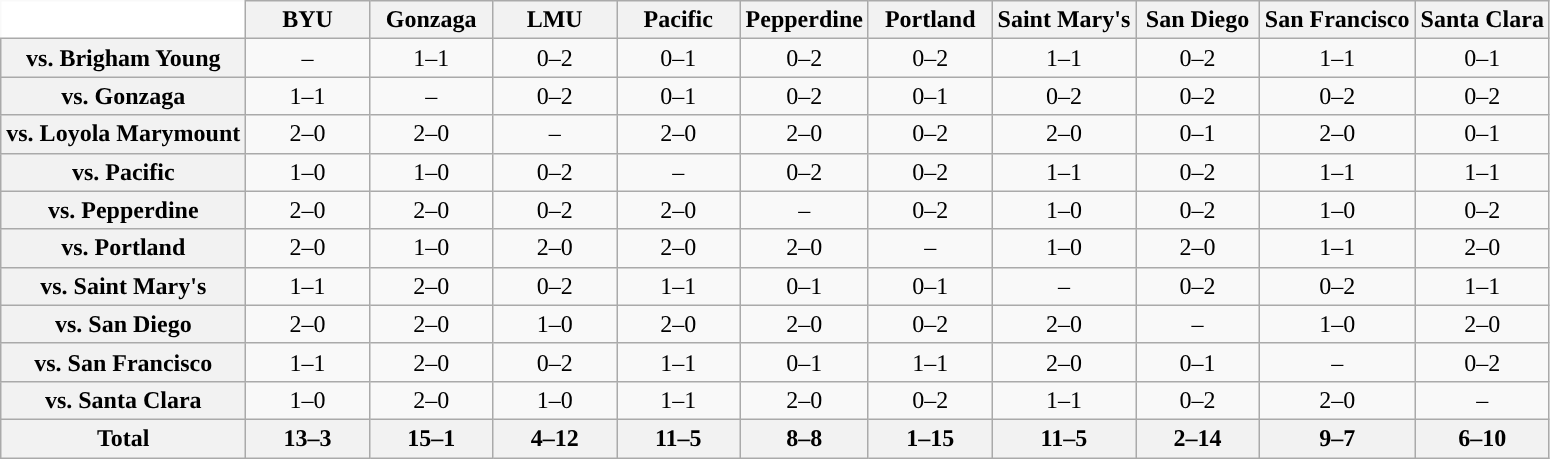<table class="wikitable" style="white-space:nowrap;font-size:100%;">
<tr>
<th colspan="1" width="75" style="background:white; border-top-style:hidden; border-left-style:hidden;"> </th>
<th width="75">BYU</th>
<th width="75">Gonzaga</th>
<th width="75">LMU</th>
<th width="75">Pacific</th>
<th width="75">Pepperdine</th>
<th width="75">Portland</th>
<th width="75">Saint Mary's</th>
<th width="75">San Diego</th>
<th width="75">San Francisco</th>
<th width="75">Santa Clara</th>
</tr>
<tr style="text-align:center;">
<th>vs. Brigham Young</th>
<td>–</td>
<td>1–1</td>
<td>0–2</td>
<td>0–1</td>
<td>0–2</td>
<td>0–2</td>
<td>1–1</td>
<td>0–2</td>
<td>1–1</td>
<td>0–1</td>
</tr>
<tr style="text-align:center;">
<th>vs. Gonzaga</th>
<td>1–1</td>
<td>–</td>
<td>0–2</td>
<td>0–1</td>
<td>0–2</td>
<td>0–1</td>
<td>0–2</td>
<td>0–2</td>
<td>0–2</td>
<td>0–2</td>
</tr>
<tr style="text-align:center;">
<th>vs. Loyola Marymount</th>
<td>2–0</td>
<td>2–0</td>
<td>–</td>
<td>2–0</td>
<td>2–0</td>
<td>0–2</td>
<td>2–0</td>
<td>0–1</td>
<td>2–0</td>
<td>0–1</td>
</tr>
<tr style="text-align:center;">
<th>vs. Pacific</th>
<td>1–0</td>
<td>1–0</td>
<td>0–2</td>
<td>–</td>
<td>0–2</td>
<td>0–2</td>
<td>1–1</td>
<td>0–2</td>
<td>1–1</td>
<td>1–1</td>
</tr>
<tr style="text-align:center;">
<th>vs. Pepperdine</th>
<td>2–0</td>
<td>2–0</td>
<td>0–2</td>
<td>2–0</td>
<td>–</td>
<td>0–2</td>
<td>1–0</td>
<td>0–2</td>
<td>1–0</td>
<td>0–2</td>
</tr>
<tr style="text-align:center;">
<th>vs. Portland</th>
<td>2–0</td>
<td>1–0</td>
<td>2–0</td>
<td>2–0</td>
<td>2–0</td>
<td>–</td>
<td>1–0</td>
<td>2–0</td>
<td>1–1</td>
<td>2–0</td>
</tr>
<tr style="text-align:center;">
<th>vs. Saint Mary's</th>
<td>1–1</td>
<td>2–0</td>
<td>0–2</td>
<td>1–1</td>
<td>0–1</td>
<td>0–1</td>
<td>–</td>
<td>0–2</td>
<td>0–2</td>
<td>1–1</td>
</tr>
<tr style="text-align:center;">
<th>vs. San Diego</th>
<td>2–0</td>
<td>2–0</td>
<td>1–0</td>
<td>2–0</td>
<td>2–0</td>
<td>0–2</td>
<td>2–0</td>
<td>–</td>
<td>1–0</td>
<td>2–0</td>
</tr>
<tr style="text-align:center;">
<th>vs. San Francisco</th>
<td>1–1</td>
<td>2–0</td>
<td>0–2</td>
<td>1–1</td>
<td>0–1</td>
<td>1–1</td>
<td>2–0</td>
<td>0–1</td>
<td>–</td>
<td>0–2</td>
</tr>
<tr style="text-align:center;">
<th>vs. Santa Clara</th>
<td>1–0</td>
<td>2–0</td>
<td>1–0</td>
<td>1–1</td>
<td>2–0</td>
<td>0–2</td>
<td>1–1</td>
<td>0–2</td>
<td>2–0</td>
<td>–</td>
</tr>
<tr style="text-align:center;">
<th>Total</th>
<th>13–3</th>
<th>15–1</th>
<th>4–12</th>
<th>11–5</th>
<th>8–8</th>
<th>1–15</th>
<th>11–5</th>
<th>2–14</th>
<th>9–7</th>
<th>6–10</th>
</tr>
</table>
